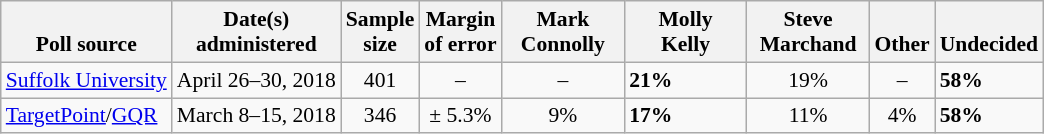<table class="wikitable" style="font-size:90%;">
<tr valign=bottom>
<th>Poll source</th>
<th>Date(s)<br>administered</th>
<th>Sample<br>size</th>
<th>Margin<br>of error</th>
<th style="width:75px;">Mark<br>Connolly</th>
<th style="width:75px;">Molly<br>Kelly</th>
<th style="width:75px;">Steve<br>Marchand</th>
<th>Other</th>
<th>Undecided</th>
</tr>
<tr>
<td><a href='#'>Suffolk University</a></td>
<td align=center>April 26–30, 2018</td>
<td align=center>401</td>
<td align=center>–</td>
<td align=center>–</td>
<td><strong>21%</strong></td>
<td align=center>19%</td>
<td align=center>–</td>
<td><strong>58%</strong></td>
</tr>
<tr>
<td><a href='#'>TargetPoint</a>/<a href='#'>GQR</a></td>
<td align=center>March 8–15, 2018</td>
<td align=center>346</td>
<td align=center>± 5.3%</td>
<td align=center>9%</td>
<td><strong>17%</strong></td>
<td align=center>11%</td>
<td align=center>4%</td>
<td><strong>58%</strong></td>
</tr>
</table>
